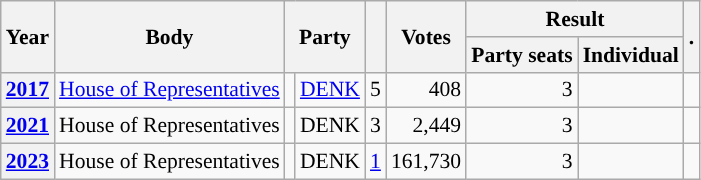<table class="wikitable plainrowheaders sortable" border=2 cellpadding=4 cellspacing=0 style="border: 1px #aaa solid; font-size: 90%; text-align:center;">
<tr>
<th scope="col" rowspan=2>Year</th>
<th scope="col" rowspan=2>Body</th>
<th scope="col" colspan=2 rowspan=2>Party</th>
<th scope="col" rowspan=2></th>
<th scope="col" rowspan=2>Votes</th>
<th scope="colgroup" colspan=2>Result</th>
<th scope="col" rowspan=2 class="unsortable">.</th>
</tr>
<tr>
<th scope="col">Party seats</th>
<th scope="col">Individual</th>
</tr>
<tr>
<th scope="row"><a href='#'>2017</a></th>
<td><a href='#'>House of Representatives</a></td>
<td style="background-color:"></td>
<td><a href='#'>DENK</a></td>
<td style=text-align:right>5</td>
<td style=text-align:right>408</td>
<td style=text-align:right>3</td>
<td></td>
<td></td>
</tr>
<tr>
<th scope="row"><a href='#'>2021</a></th>
<td>House of Representatives</td>
<td style="background-color:"></td>
<td>DENK</td>
<td style=text-align:right>3</td>
<td style=text-align:right>2,449</td>
<td style=text-align:right>3</td>
<td></td>
<td></td>
</tr>
<tr>
<th scope="row"><a href='#'>2023</a></th>
<td>House of Representatives</td>
<td style="background-color:"></td>
<td>DENK</td>
<td style=text-align:right><a href='#'>1</a></td>
<td style=text-align:right>161,730</td>
<td style=text-align:right>3</td>
<td></td>
<td></td>
</tr>
</table>
